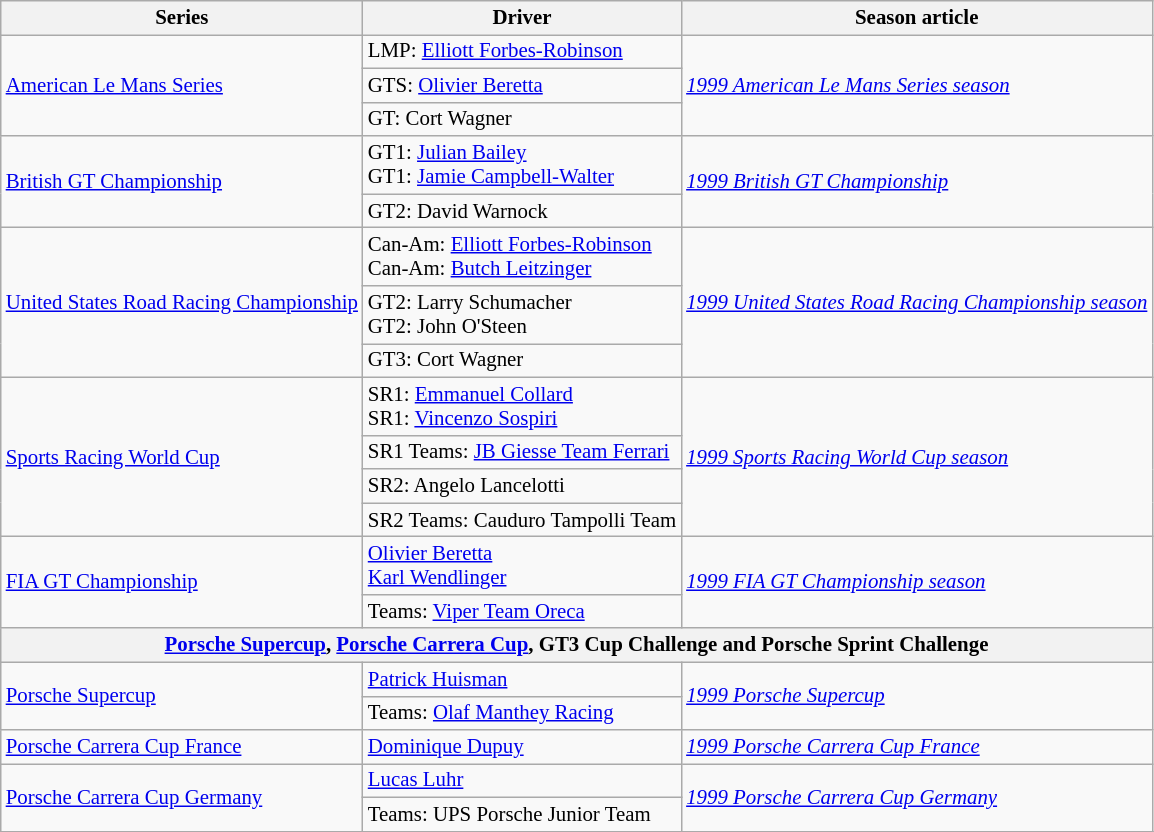<table class="wikitable" style="font-size: 87%;">
<tr>
<th>Series</th>
<th>Driver</th>
<th>Season article</th>
</tr>
<tr>
<td rowspan=3><a href='#'>American Le Mans Series</a></td>
<td>LMP:  <a href='#'>Elliott Forbes-Robinson</a></td>
<td rowspan=3><em><a href='#'>1999 American Le Mans Series season</a></em></td>
</tr>
<tr>
<td>GTS:  <a href='#'>Olivier Beretta</a></td>
</tr>
<tr>
<td>GT:  Cort Wagner</td>
</tr>
<tr>
<td rowspan=2><a href='#'>British GT Championship</a></td>
<td>GT1:  <a href='#'>Julian Bailey</a><br>GT1:  <a href='#'>Jamie Campbell-Walter</a></td>
<td rowspan=2><em><a href='#'>1999 British GT Championship</a></em></td>
</tr>
<tr>
<td>GT2:  David Warnock</td>
</tr>
<tr>
<td rowspan=3><a href='#'>United States Road Racing Championship</a></td>
<td>Can-Am:  <a href='#'>Elliott Forbes-Robinson</a><br>Can-Am:  <a href='#'>Butch Leitzinger</a></td>
<td rowspan=3><em><a href='#'>1999 United States Road Racing Championship season</a></em></td>
</tr>
<tr>
<td>GT2:  Larry Schumacher<br>GT2:  John O'Steen</td>
</tr>
<tr>
<td>GT3:  Cort Wagner</td>
</tr>
<tr>
<td rowspan=4><a href='#'>Sports Racing World Cup</a></td>
<td>SR1:  <a href='#'>Emmanuel Collard</a><br>SR1:  <a href='#'>Vincenzo Sospiri</a></td>
<td rowspan=4><em><a href='#'>1999 Sports Racing World Cup season</a></em></td>
</tr>
<tr>
<td>SR1 Teams:  <a href='#'>JB Giesse Team Ferrari</a></td>
</tr>
<tr>
<td>SR2:  Angelo Lancelotti</td>
</tr>
<tr>
<td>SR2 Teams:  Cauduro Tampolli Team</td>
</tr>
<tr>
<td rowspan=2><a href='#'>FIA GT Championship</a></td>
<td> <a href='#'>Olivier Beretta</a><br> <a href='#'>Karl Wendlinger</a></td>
<td rowspan=2><em><a href='#'>1999 FIA GT Championship season</a></em></td>
</tr>
<tr>
<td>Teams:  <a href='#'>Viper Team Oreca</a></td>
</tr>
<tr>
<th colspan="3"><a href='#'>Porsche Supercup</a>, <a href='#'>Porsche Carrera Cup</a>, GT3 Cup Challenge and Porsche Sprint Challenge</th>
</tr>
<tr>
<td rowspan=2><a href='#'>Porsche Supercup</a></td>
<td> <a href='#'>Patrick Huisman</a></td>
<td rowspan=2><em><a href='#'>1999 Porsche Supercup</a></em></td>
</tr>
<tr>
<td>Teams:  <a href='#'>Olaf Manthey Racing</a></td>
</tr>
<tr>
<td><a href='#'>Porsche Carrera Cup France</a></td>
<td> <a href='#'>Dominique Dupuy</a></td>
<td><em><a href='#'>1999 Porsche Carrera Cup France</a></em></td>
</tr>
<tr>
<td rowspan=2><a href='#'>Porsche Carrera Cup Germany</a></td>
<td> <a href='#'>Lucas Luhr</a></td>
<td rowspan=2><em><a href='#'>1999 Porsche Carrera Cup Germany</a></em></td>
</tr>
<tr>
<td>Teams:  UPS Porsche Junior Team</td>
</tr>
<tr>
</tr>
</table>
